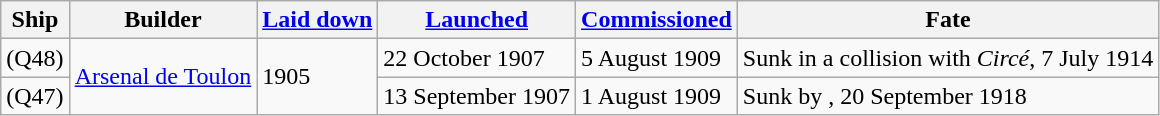<table class="wikitable">
<tr>
<th>Ship</th>
<th>Builder</th>
<th><a href='#'>Laid down</a></th>
<th><a href='#'>Launched</a></th>
<th><a href='#'>Commissioned</a></th>
<th>Fate</th>
</tr>
<tr>
<td> (Q48)</td>
<td rowspan=2><a href='#'>Arsenal de Toulon</a></td>
<td rowspan=2>1905</td>
<td>22 October 1907</td>
<td>5 August 1909</td>
<td>Sunk in a collision with <em>Circé</em>, 7 July 1914</td>
</tr>
<tr>
<td> (Q47)</td>
<td>13 September 1907</td>
<td>1 August 1909</td>
<td>Sunk by , 20 September 1918</td>
</tr>
</table>
